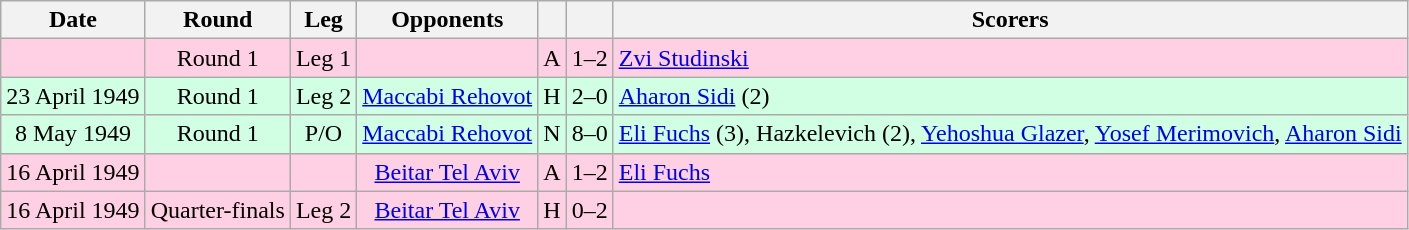<table class="wikitable" style="text-align:center">
<tr>
<th>Date</th>
<th>Round</th>
<th>Leg</th>
<th>Opponents</th>
<th></th>
<th></th>
<th>Scorers</th>
</tr>
<tr bgcolor="#ffd0e3">
<td></td>
<td>Round 1</td>
<td>Leg 1</td>
<td></td>
<td>A</td>
<td>1–2</td>
<td align=left><a href='#'>Zvi Studinski</a></td>
</tr>
<tr bgcolor="#d0ffe3">
<td>23 April 1949</td>
<td>Round 1</td>
<td>Leg 2</td>
<td><a href='#'>Maccabi Rehovot</a></td>
<td>H</td>
<td>2–0</td>
<td align=left><a href='#'>Aharon Sidi</a> (2)</td>
</tr>
<tr bgcolor="#d0ffe3">
<td>8 May 1949</td>
<td>Round 1</td>
<td>P/O</td>
<td><a href='#'>Maccabi Rehovot</a></td>
<td>N</td>
<td>8–0</td>
<td align=left><a href='#'>Eli Fuchs</a> (3), Hazkelevich (2), <a href='#'>Yehoshua Glazer</a>, <a href='#'>Yosef Merimovich</a>, <a href='#'>Aharon Sidi</a></td>
</tr>
<tr bgcolor="#ffd0e3">
<td>16 April 1949</td>
<td></td>
<td></td>
<td><a href='#'>Beitar Tel Aviv</a></td>
<td>A</td>
<td>1–2</td>
<td align=left><a href='#'>Eli Fuchs</a></td>
</tr>
<tr bgcolor="#ffd0e3">
<td>16 April 1949</td>
<td>Quarter-finals</td>
<td>Leg 2</td>
<td><a href='#'>Beitar Tel Aviv</a></td>
<td>H</td>
<td>0–2</td>
<td></td>
</tr>
</table>
